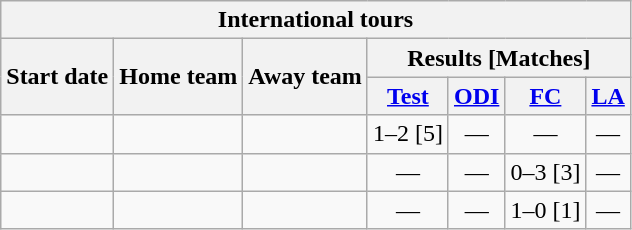<table class="wikitable">
<tr>
<th colspan="7">International tours</th>
</tr>
<tr>
<th rowspan="2">Start date</th>
<th rowspan="2">Home team</th>
<th rowspan="2">Away team</th>
<th colspan="4">Results [Matches]</th>
</tr>
<tr>
<th><a href='#'>Test</a></th>
<th><a href='#'>ODI</a></th>
<th><a href='#'>FC</a></th>
<th><a href='#'>LA</a></th>
</tr>
<tr>
<td><a href='#'></a></td>
<td></td>
<td></td>
<td>1–2 [5]</td>
<td ; style="text-align:center">—</td>
<td ; style="text-align:center">—</td>
<td ; style="text-align:center">—</td>
</tr>
<tr>
<td><a href='#'></a></td>
<td></td>
<td></td>
<td ; style="text-align:center">—</td>
<td ; style="text-align:center">—</td>
<td>0–3 [3]</td>
<td ; style="text-align:center">—</td>
</tr>
<tr>
<td><a href='#'></a></td>
<td></td>
<td></td>
<td ; style="text-align:center">—</td>
<td ; style="text-align:center">—</td>
<td>1–0 [1]</td>
<td ; style="text-align:center">—</td>
</tr>
</table>
